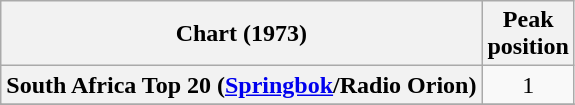<table class="wikitable sortable plainrowheaders">
<tr>
<th>Chart (1973)</th>
<th>Peak<br>position</th>
</tr>
<tr>
<th scope="row">South Africa Top 20 (<a href='#'>Springbok</a>/Radio Orion)</th>
<td align="center">1</td>
</tr>
<tr>
</tr>
<tr>
</tr>
</table>
